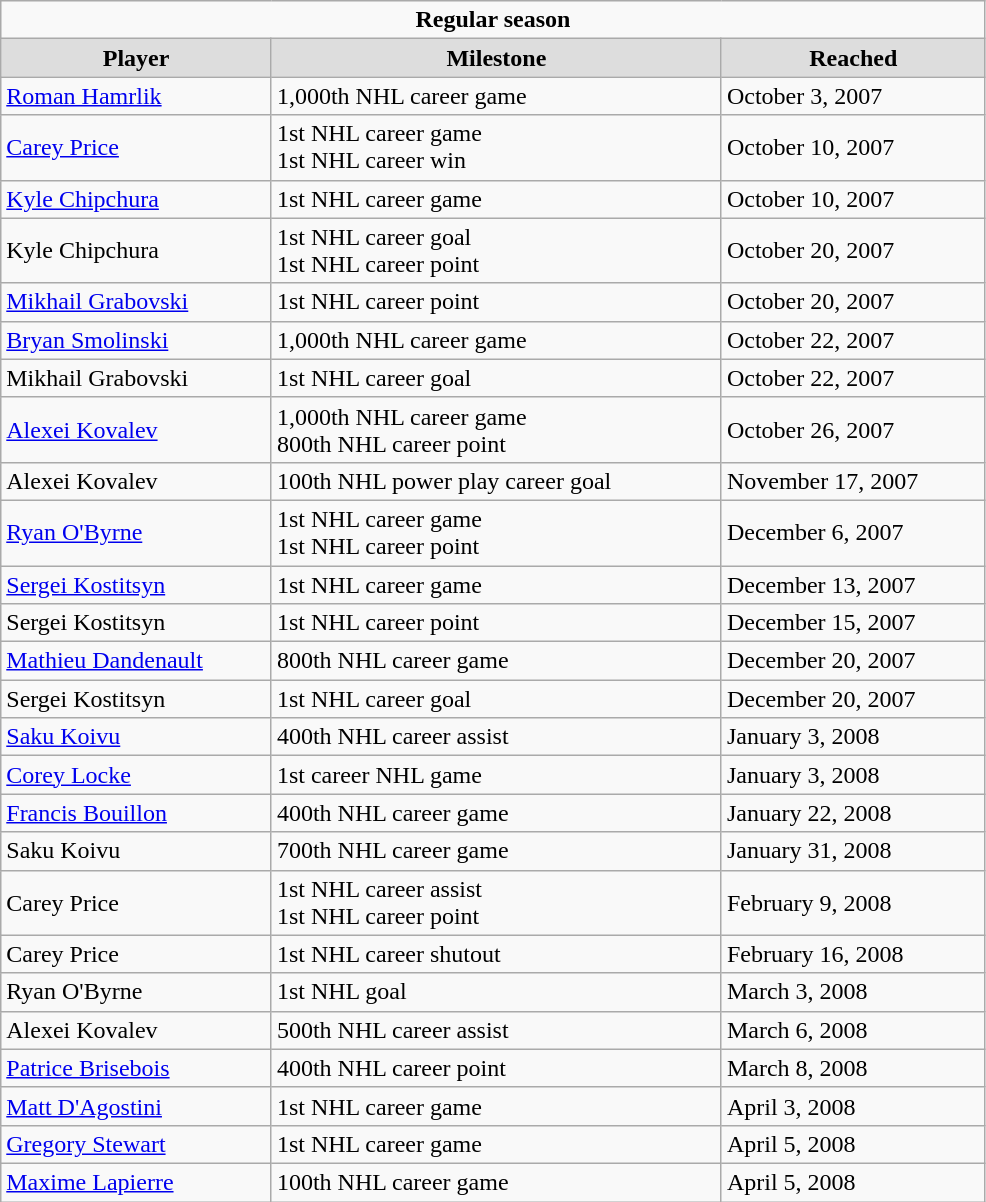<table class="wikitable" style="width:52%;">
<tr>
<td colspan="10" style="text-align:center;"><strong>Regular season</strong></td>
</tr>
<tr style="text-align:center; background:#ddd;">
<td><strong>Player</strong></td>
<td><strong>Milestone</strong></td>
<td><strong>Reached</strong></td>
</tr>
<tr>
<td><a href='#'>Roman Hamrlik</a></td>
<td>1,000th NHL career game</td>
<td>October 3, 2007</td>
</tr>
<tr>
<td><a href='#'>Carey Price</a></td>
<td>1st NHL career game<br>1st NHL career win</td>
<td>October 10, 2007</td>
</tr>
<tr>
<td><a href='#'>Kyle Chipchura</a></td>
<td>1st NHL career game</td>
<td>October 10, 2007</td>
</tr>
<tr>
<td>Kyle Chipchura</td>
<td>1st NHL career goal<br>1st NHL career point</td>
<td>October 20, 2007</td>
</tr>
<tr>
<td><a href='#'>Mikhail Grabovski</a></td>
<td>1st NHL career point</td>
<td>October 20, 2007</td>
</tr>
<tr>
<td><a href='#'>Bryan Smolinski</a></td>
<td>1,000th NHL career game</td>
<td>October 22, 2007</td>
</tr>
<tr>
<td>Mikhail Grabovski</td>
<td>1st NHL career goal</td>
<td>October 22, 2007</td>
</tr>
<tr>
<td><a href='#'>Alexei Kovalev</a></td>
<td>1,000th NHL career game<br>800th NHL career point</td>
<td>October 26, 2007</td>
</tr>
<tr>
<td>Alexei Kovalev</td>
<td>100th NHL power play career goal</td>
<td>November 17, 2007</td>
</tr>
<tr>
<td><a href='#'>Ryan O'Byrne</a></td>
<td>1st NHL career game<br>1st NHL career point</td>
<td>December 6, 2007</td>
</tr>
<tr>
<td><a href='#'>Sergei Kostitsyn</a></td>
<td>1st NHL career game</td>
<td>December 13, 2007</td>
</tr>
<tr>
<td>Sergei Kostitsyn</td>
<td>1st NHL career point</td>
<td>December 15, 2007</td>
</tr>
<tr>
<td><a href='#'>Mathieu Dandenault</a></td>
<td>800th NHL career game</td>
<td>December 20, 2007</td>
</tr>
<tr>
<td>Sergei Kostitsyn</td>
<td>1st NHL career goal</td>
<td>December 20, 2007</td>
</tr>
<tr>
<td><a href='#'>Saku Koivu</a></td>
<td>400th NHL career assist</td>
<td>January 3, 2008</td>
</tr>
<tr>
<td><a href='#'>Corey Locke</a></td>
<td>1st career NHL game</td>
<td>January 3, 2008</td>
</tr>
<tr>
<td><a href='#'>Francis Bouillon</a></td>
<td>400th NHL career game</td>
<td>January 22, 2008</td>
</tr>
<tr>
<td>Saku Koivu</td>
<td>700th NHL career game</td>
<td>January 31, 2008</td>
</tr>
<tr>
<td>Carey Price</td>
<td>1st NHL career assist<br>1st NHL career point</td>
<td>February 9, 2008</td>
</tr>
<tr>
<td>Carey Price</td>
<td>1st NHL career shutout</td>
<td>February 16, 2008</td>
</tr>
<tr>
<td>Ryan O'Byrne</td>
<td>1st NHL goal</td>
<td>March 3, 2008</td>
</tr>
<tr>
<td>Alexei Kovalev</td>
<td>500th NHL career assist</td>
<td>March 6, 2008</td>
</tr>
<tr>
<td><a href='#'>Patrice Brisebois</a></td>
<td>400th NHL career point</td>
<td>March 8, 2008</td>
</tr>
<tr>
<td><a href='#'>Matt D'Agostini</a></td>
<td>1st NHL career game</td>
<td>April 3, 2008</td>
</tr>
<tr>
<td><a href='#'>Gregory Stewart</a></td>
<td>1st NHL career game</td>
<td>April 5, 2008</td>
</tr>
<tr>
<td><a href='#'>Maxime Lapierre</a></td>
<td>100th NHL career game</td>
<td>April 5, 2008</td>
</tr>
</table>
